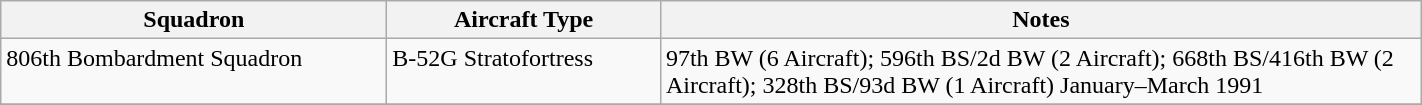<table class="wikitable">
<tr>
<th scope="col" width="250">Squadron</th>
<th scope="col" width="175">Aircraft Type</th>
<th scope="col" width="500">Notes</th>
</tr>
<tr valign="top">
<td>806th Bombardment Squadron</td>
<td>B-52G Stratofortress</td>
<td>97th BW (6 Aircraft); 596th BS/2d BW (2 Aircraft); 668th BS/416th BW (2 Aircraft); 328th BS/93d BW (1 Aircraft) January–March 1991</td>
</tr>
<tr>
</tr>
<tr>
</tr>
</table>
